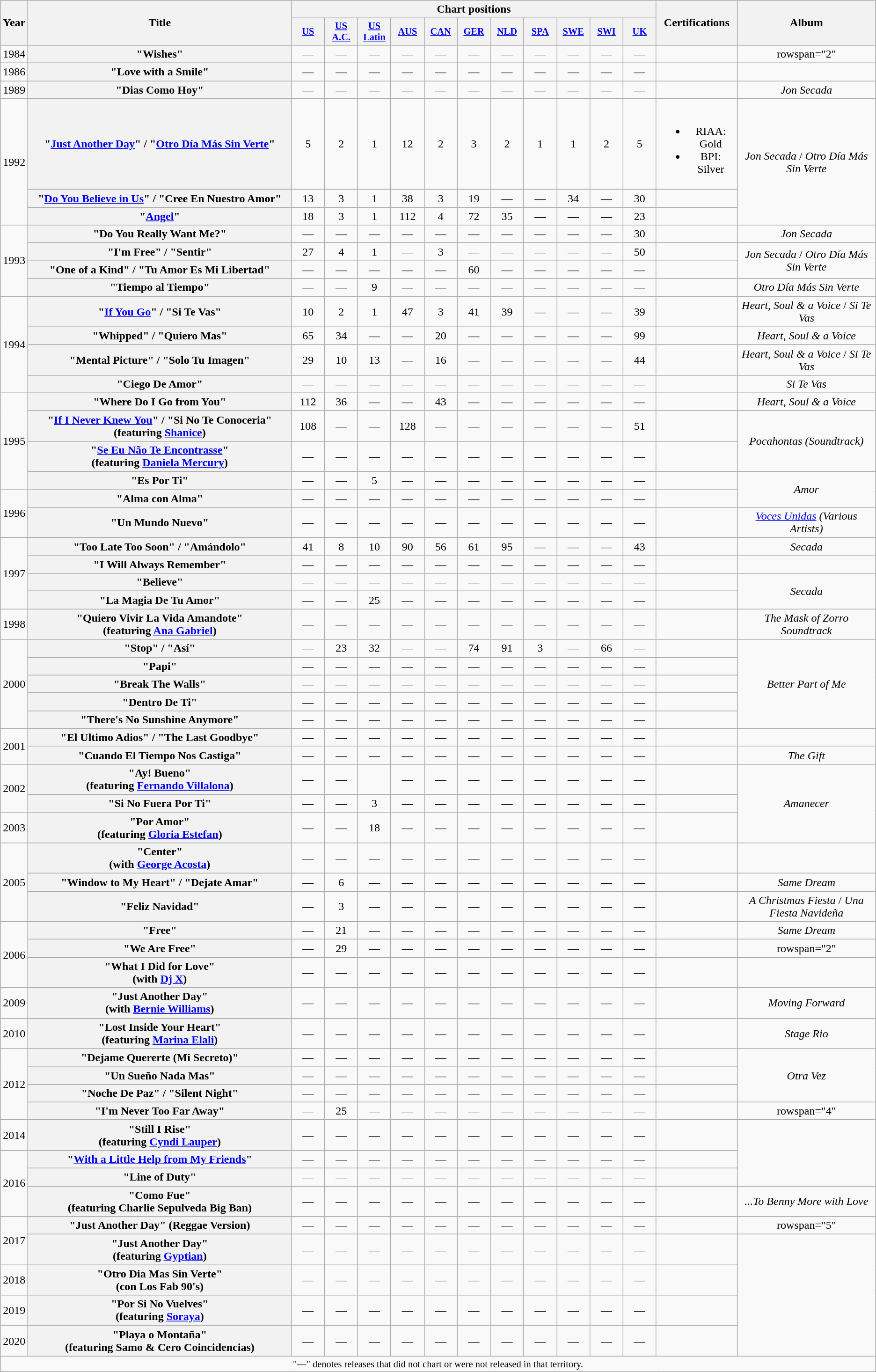<table class="wikitable plainrowheaders" style="text-align:center;" border="1">
<tr>
<th scope="col" rowspan="2" style="width:1em;">Year</th>
<th scope="col" rowspan="2" style="width:23em;">Title</th>
<th scope="col" colspan="11">Chart positions</th>
<th scope="col" rowspan="2">Certifications</th>
<th scope="col" rowspan="2">Album</th>
</tr>
<tr>
<th scope="col" style="width:3em;font-size:85%;"><a href='#'>US</a><br></th>
<th scope="col" style="width:3em;font-size:85%;"><a href='#'>US A.C.</a><br></th>
<th scope="col" style="width:3em;font-size:85%;"><a href='#'>US Latin</a><br></th>
<th scope="col" style="width:3em;font-size:85%;"><a href='#'>AUS</a><br></th>
<th scope="col" style="width:3em;font-size:85%;"><a href='#'>CAN</a><br></th>
<th scope="col" style="width:3em;font-size:85%;"><a href='#'>GER</a><br></th>
<th scope="col" style="width:3em;font-size:85%;"><a href='#'>NLD</a><br></th>
<th scope="col" style="width:3em;font-size:85%;"><a href='#'>SPA</a><br></th>
<th scope="col" style="width:3em;font-size:85%;"><a href='#'>SWE</a><br></th>
<th scope="col" style="width:3em;font-size:85%;"><a href='#'>SWI</a><br></th>
<th scope="col" style="width:3em;font-size:85%;"><a href='#'>UK</a><br></th>
</tr>
<tr>
<td>1984</td>
<th scope="row">"Wishes"</th>
<td>—</td>
<td>—</td>
<td>—</td>
<td>—</td>
<td>—</td>
<td>—</td>
<td>—</td>
<td>—</td>
<td>—</td>
<td>—</td>
<td>—</td>
<td></td>
<td>rowspan="2" </td>
</tr>
<tr>
<td>1986</td>
<th scope="row">"Love with a Smile"</th>
<td>—</td>
<td>—</td>
<td>—</td>
<td>—</td>
<td>—</td>
<td>—</td>
<td>—</td>
<td>—</td>
<td>—</td>
<td>—</td>
<td>—</td>
<td></td>
</tr>
<tr>
<td>1989</td>
<th scope="row">"Dias Como Hoy"</th>
<td>—</td>
<td>—</td>
<td>—</td>
<td>—</td>
<td>—</td>
<td>—</td>
<td>—</td>
<td>—</td>
<td>—</td>
<td>—</td>
<td>—</td>
<td></td>
<td><em>Jon Secada</em></td>
</tr>
<tr>
<td rowspan="3">1992</td>
<th scope="row">"<a href='#'>Just Another Day</a>" / "<a href='#'>Otro Día Más Sin Verte</a>"</th>
<td>5</td>
<td>2</td>
<td>1</td>
<td>12</td>
<td>2</td>
<td>3</td>
<td>2</td>
<td>1</td>
<td>1</td>
<td>2</td>
<td>5</td>
<td><br><ul><li>RIAA: Gold</li><li>BPI: Silver</li></ul></td>
<td rowspan="3"><em>Jon Secada</em> / <em>Otro Día Más Sin Verte</em></td>
</tr>
<tr>
<th scope="row">"<a href='#'>Do You Believe in Us</a>" / "Cree En Nuestro Amor"</th>
<td>13</td>
<td>3</td>
<td>1</td>
<td>38</td>
<td>3</td>
<td>19</td>
<td>—</td>
<td>—</td>
<td>34</td>
<td>—</td>
<td>30</td>
<td></td>
</tr>
<tr>
<th scope="row">"<a href='#'>Angel</a>"</th>
<td>18</td>
<td>3</td>
<td>1</td>
<td>112</td>
<td>4</td>
<td>72</td>
<td>35</td>
<td>—</td>
<td>—</td>
<td>—</td>
<td>23</td>
<td></td>
</tr>
<tr>
<td rowspan="4">1993</td>
<th scope="row">"Do You Really Want Me?"</th>
<td>—</td>
<td>—</td>
<td>—</td>
<td>—</td>
<td>—</td>
<td>—</td>
<td>—</td>
<td>—</td>
<td>—</td>
<td>—</td>
<td>30</td>
<td></td>
<td><em>Jon Secada</em></td>
</tr>
<tr>
<th scope="row">"I'm Free" / "Sentir"</th>
<td>27</td>
<td>4</td>
<td>1</td>
<td>—</td>
<td>3</td>
<td>—</td>
<td>—</td>
<td>—</td>
<td>—</td>
<td>—</td>
<td>50</td>
<td></td>
<td rowspan="2"><em>Jon Secada</em> / <em>Otro Día Más Sin Verte</em></td>
</tr>
<tr>
<th scope="row">"One of a Kind" / "Tu Amor Es Mi Libertad"</th>
<td>—</td>
<td>—</td>
<td>—</td>
<td>—</td>
<td>—</td>
<td>60</td>
<td>—</td>
<td>—</td>
<td>—</td>
<td>—</td>
<td>—</td>
<td></td>
</tr>
<tr>
<th scope="row">"Tiempo al Tiempo"</th>
<td>—</td>
<td>—</td>
<td>9</td>
<td>—</td>
<td>—</td>
<td>—</td>
<td>—</td>
<td>—</td>
<td>—</td>
<td>—</td>
<td>—</td>
<td></td>
<td><em>Otro Día Más Sin Verte</em></td>
</tr>
<tr>
<td rowspan="4">1994</td>
<th scope="row">"<a href='#'>If You Go</a>" / "Si Te Vas"</th>
<td>10</td>
<td>2</td>
<td>1</td>
<td>47</td>
<td>3</td>
<td>41</td>
<td>39</td>
<td>—</td>
<td>—</td>
<td>—</td>
<td>39</td>
<td></td>
<td><em>Heart, Soul & a Voice</em> / <em>Si Te Vas</em></td>
</tr>
<tr>
<th scope="row">"Whipped" / "Quiero Mas"</th>
<td>65</td>
<td>34</td>
<td>—</td>
<td>—</td>
<td>20</td>
<td>—</td>
<td>—</td>
<td>—</td>
<td>—</td>
<td>—</td>
<td>99</td>
<td></td>
<td><em>Heart, Soul & a Voice</em></td>
</tr>
<tr>
<th scope="row">"Mental Picture" / "Solo Tu Imagen"</th>
<td>29</td>
<td>10</td>
<td>13</td>
<td>—</td>
<td>16</td>
<td>—</td>
<td>—</td>
<td>—</td>
<td>—</td>
<td>—</td>
<td>44</td>
<td></td>
<td><em>Heart, Soul & a Voice</em> / <em>Si Te Vas</em></td>
</tr>
<tr>
<th scope="row">"Ciego De Amor"</th>
<td>—</td>
<td>—</td>
<td>—</td>
<td>—</td>
<td>—</td>
<td>—</td>
<td>—</td>
<td>—</td>
<td>—</td>
<td>—</td>
<td>—</td>
<td></td>
<td><em>Si Te Vas </em></td>
</tr>
<tr>
<td rowspan="4">1995</td>
<th scope="row">"Where Do I Go from You"</th>
<td>112</td>
<td>36</td>
<td>—</td>
<td>—</td>
<td>43</td>
<td>—</td>
<td>—</td>
<td>—</td>
<td>—</td>
<td>—</td>
<td>—</td>
<td></td>
<td><em>Heart, Soul & a Voice</em></td>
</tr>
<tr>
<th scope="row">"<a href='#'>If I Never Knew You</a>" / "Si No Te Conoceria"<br><span>(featuring <a href='#'>Shanice</a>)</span></th>
<td>108</td>
<td>—</td>
<td>—</td>
<td>128</td>
<td>—</td>
<td>—</td>
<td>—</td>
<td>—</td>
<td>—</td>
<td>—</td>
<td>51</td>
<td></td>
<td rowspan="2"><em>Pocahontas (Soundtrack)</em></td>
</tr>
<tr>
<th scope="row">"<a href='#'>Se Eu Não Te Encontrasse</a>"<br><span>(featuring <a href='#'>Daniela Mercury</a>)</span></th>
<td>—</td>
<td>—</td>
<td>—</td>
<td>—</td>
<td>—</td>
<td>—</td>
<td>—</td>
<td>—</td>
<td>—</td>
<td>—</td>
<td>—</td>
<td></td>
</tr>
<tr>
<th scope="row">"Es Por Ti"</th>
<td>—</td>
<td>—</td>
<td>5</td>
<td>—</td>
<td>—</td>
<td>—</td>
<td>—</td>
<td>—</td>
<td>—</td>
<td>—</td>
<td>—</td>
<td></td>
<td rowspan="2"><em>Amor</em></td>
</tr>
<tr>
<td rowspan="2">1996</td>
<th scope="row">"Alma con Alma"</th>
<td>—</td>
<td>—</td>
<td>—</td>
<td>—</td>
<td>—</td>
<td>—</td>
<td>—</td>
<td>—</td>
<td>—</td>
<td>—</td>
<td>—</td>
<td></td>
</tr>
<tr>
<th scope="row">"Un Mundo Nuevo"</th>
<td>—</td>
<td>—</td>
<td>—</td>
<td>—</td>
<td>—</td>
<td>—</td>
<td>—</td>
<td>—</td>
<td>—</td>
<td>—</td>
<td>—</td>
<td></td>
<td><em><a href='#'>Voces Unidas</a> (Various Artists)</em></td>
</tr>
<tr>
<td rowspan="4">1997</td>
<th scope="row">"Too Late Too Soon" / "Amándolo"</th>
<td>41</td>
<td>8</td>
<td>10</td>
<td>90</td>
<td>56</td>
<td>61</td>
<td>95</td>
<td>—</td>
<td>—</td>
<td>—</td>
<td>43</td>
<td></td>
<td><em>Secada</em></td>
</tr>
<tr>
<th scope="row">"I Will Always Remember"</th>
<td>—</td>
<td>—</td>
<td>—</td>
<td>—</td>
<td>—</td>
<td>—</td>
<td>—</td>
<td>—</td>
<td>—</td>
<td>—</td>
<td>—</td>
<td></td>
<td></td>
</tr>
<tr>
<th scope="row">"Believe"</th>
<td>—</td>
<td>—</td>
<td>—</td>
<td>—</td>
<td>—</td>
<td>—</td>
<td>—</td>
<td>—</td>
<td>—</td>
<td>—</td>
<td>—</td>
<td></td>
<td rowspan="2"><em>Secada</em></td>
</tr>
<tr>
<th scope="row">"La Magia De Tu Amor"</th>
<td>—</td>
<td>—</td>
<td>25</td>
<td>—</td>
<td>—</td>
<td>—</td>
<td>—</td>
<td>—</td>
<td>—</td>
<td>—</td>
<td>—</td>
<td></td>
</tr>
<tr>
<td>1998</td>
<th scope="row">"Quiero Vivir La Vida Amandote"<br><span>(featuring <a href='#'>Ana Gabriel</a>)</span></th>
<td>—</td>
<td>—</td>
<td>—</td>
<td>—</td>
<td>—</td>
<td>—</td>
<td>—</td>
<td>—</td>
<td>—</td>
<td>—</td>
<td>—</td>
<td></td>
<td><em>The Mask of Zorro Soundtrack</em></td>
</tr>
<tr>
<td rowspan="5">2000</td>
<th scope="row">"Stop" / "Así"</th>
<td>—</td>
<td>23</td>
<td>32</td>
<td>—</td>
<td>—</td>
<td>74</td>
<td>91</td>
<td>3</td>
<td>—</td>
<td>66</td>
<td>—</td>
<td></td>
<td rowspan="5"><em>Better Part of Me</em></td>
</tr>
<tr>
<th scope="row">"Papi"</th>
<td>—</td>
<td>—</td>
<td>—</td>
<td>—</td>
<td>—</td>
<td>—</td>
<td>—</td>
<td>—</td>
<td>—</td>
<td>—</td>
<td>—</td>
<td></td>
</tr>
<tr>
<th scope="row">"Break The Walls"</th>
<td>—</td>
<td>—</td>
<td>—</td>
<td>—</td>
<td>—</td>
<td>—</td>
<td>—</td>
<td>—</td>
<td>—</td>
<td>—</td>
<td>—</td>
<td></td>
</tr>
<tr>
<th scope="row">"Dentro De Ti"</th>
<td>—</td>
<td>—</td>
<td>—</td>
<td>—</td>
<td>—</td>
<td>—</td>
<td>—</td>
<td>—</td>
<td>—</td>
<td>—</td>
<td>—</td>
<td></td>
</tr>
<tr>
<th scope="row">"There's No Sunshine Anymore"</th>
<td>—</td>
<td>—</td>
<td>—</td>
<td>—</td>
<td>—</td>
<td>—</td>
<td>—</td>
<td>—</td>
<td>—</td>
<td>—</td>
<td>—</td>
<td></td>
</tr>
<tr>
<td rowspan="2">2001</td>
<th scope="row">"El Ultimo Adios" / "The Last Goodbye"</th>
<td>—</td>
<td>—</td>
<td>—</td>
<td>—</td>
<td>—</td>
<td>—</td>
<td>—</td>
<td>—</td>
<td>—</td>
<td>—</td>
<td>—</td>
<td></td>
<td></td>
</tr>
<tr>
<th scope="row">"Cuando El Tiempo Nos Castiga"</th>
<td>—</td>
<td>—</td>
<td>—</td>
<td>—</td>
<td>—</td>
<td>—</td>
<td>—</td>
<td>—</td>
<td>—</td>
<td>—</td>
<td>—</td>
<td></td>
<td><em>The Gift</em></td>
</tr>
<tr>
<td rowspan="2">2002</td>
<th scope="row">"Ay! Bueno"<br><span>(featuring <a href='#'>Fernando Villalona</a>)</span></th>
<td>—</td>
<td>—</td>
<td></td>
<td>—</td>
<td>—</td>
<td>—</td>
<td>—</td>
<td>—</td>
<td>—</td>
<td>—</td>
<td>—</td>
<td></td>
<td rowspan="3"><em>Amanecer</em></td>
</tr>
<tr>
<th scope="row">"Si No Fuera Por Ti"</th>
<td>—</td>
<td>—</td>
<td>3</td>
<td>—</td>
<td>—</td>
<td>—</td>
<td>—</td>
<td>—</td>
<td>—</td>
<td>—</td>
<td>—</td>
<td></td>
</tr>
<tr>
<td>2003</td>
<th scope="row">"Por Amor"<br><span>(featuring <a href='#'>Gloria Estefan</a>)</span></th>
<td>—</td>
<td>—</td>
<td>18</td>
<td>—</td>
<td>—</td>
<td>—</td>
<td>—</td>
<td>—</td>
<td>—</td>
<td>—</td>
<td>—</td>
<td></td>
</tr>
<tr>
<td rowspan="3">2005</td>
<th scope="row">"Center"<br><span>(with <a href='#'>George Acosta</a>)</span></th>
<td>—</td>
<td>—</td>
<td>—</td>
<td>—</td>
<td>—</td>
<td>—</td>
<td>—</td>
<td>—</td>
<td>—</td>
<td>—</td>
<td>—</td>
<td></td>
<td></td>
</tr>
<tr>
<th scope="row">"Window to My Heart" / "Dejate Amar"</th>
<td>—</td>
<td>6</td>
<td>—</td>
<td>—</td>
<td>—</td>
<td>—</td>
<td>—</td>
<td>—</td>
<td>—</td>
<td>—</td>
<td>—</td>
<td></td>
<td><em>Same Dream</em></td>
</tr>
<tr>
<th scope="row">"Feliz Navidad"</th>
<td>—</td>
<td>3</td>
<td>—</td>
<td>—</td>
<td>—</td>
<td>—</td>
<td>—</td>
<td>—</td>
<td>—</td>
<td>—</td>
<td>—</td>
<td></td>
<td><em>A Christmas Fiesta</em> /  <em>Una Fiesta Navideña</em></td>
</tr>
<tr>
<td rowspan="3">2006</td>
<th scope="row">"Free"</th>
<td>—</td>
<td>21</td>
<td>—</td>
<td>—</td>
<td>—</td>
<td>—</td>
<td>—</td>
<td>—</td>
<td>—</td>
<td>—</td>
<td>—</td>
<td></td>
<td><em>Same Dream</em></td>
</tr>
<tr>
<th scope="row">"We Are Free"</th>
<td>—</td>
<td>29</td>
<td>—</td>
<td>—</td>
<td>—</td>
<td>—</td>
<td>—</td>
<td>—</td>
<td>—</td>
<td>—</td>
<td>—</td>
<td></td>
<td>rowspan="2" </td>
</tr>
<tr>
<th scope="row">"What I Did for Love"<br><span>(with <a href='#'>Dj X</a>)</span></th>
<td>—</td>
<td>—</td>
<td>—</td>
<td>—</td>
<td>—</td>
<td>—</td>
<td>—</td>
<td>—</td>
<td>—</td>
<td>—</td>
<td>—</td>
<td></td>
</tr>
<tr>
<td>2009</td>
<th scope="row">"Just Another Day" <br><span>(with <a href='#'>Bernie Williams</a>)</span></th>
<td>—</td>
<td>—</td>
<td>—</td>
<td>—</td>
<td>—</td>
<td>—</td>
<td>—</td>
<td>—</td>
<td>—</td>
<td>—</td>
<td>—</td>
<td></td>
<td><em>Moving Forward</em></td>
</tr>
<tr>
<td>2010</td>
<th scope="row">"Lost Inside Your Heart" <br><span>(featuring <a href='#'>Marina Elali</a>)</span></th>
<td>—</td>
<td>—</td>
<td>—</td>
<td>—</td>
<td>—</td>
<td>—</td>
<td>—</td>
<td>—</td>
<td>—</td>
<td>—</td>
<td>—</td>
<td></td>
<td><em>Stage Rio</em></td>
</tr>
<tr>
<td rowspan="4">2012</td>
<th scope="row">"Dejame Quererte (Mi Secreto)"</th>
<td>—</td>
<td>—</td>
<td>—</td>
<td>—</td>
<td>—</td>
<td>—</td>
<td>—</td>
<td>—</td>
<td>—</td>
<td>—</td>
<td>—</td>
<td></td>
<td rowspan="3"><em>Otra Vez</em></td>
</tr>
<tr>
<th scope="row">"Un Sueño Nada Mas"</th>
<td>—</td>
<td>—</td>
<td>—</td>
<td>—</td>
<td>—</td>
<td>—</td>
<td>—</td>
<td>—</td>
<td>—</td>
<td>—</td>
<td>—</td>
<td></td>
</tr>
<tr>
<th scope="row">"Noche De Paz" / "Silent Night"</th>
<td>—</td>
<td>—</td>
<td>—</td>
<td>—</td>
<td>—</td>
<td>—</td>
<td>—</td>
<td>—</td>
<td>—</td>
<td>—</td>
<td>—</td>
<td></td>
</tr>
<tr>
<th scope="row">"I'm Never Too Far Away"</th>
<td>—</td>
<td>25</td>
<td>—</td>
<td>—</td>
<td>—</td>
<td>—</td>
<td>—</td>
<td>—</td>
<td>—</td>
<td>—</td>
<td>—</td>
<td></td>
<td>rowspan="4" </td>
</tr>
<tr>
<td>2014</td>
<th scope="row">"Still I Rise"<br><span>(featuring <a href='#'>Cyndi Lauper</a>)</span></th>
<td>—</td>
<td>—</td>
<td>—</td>
<td>—</td>
<td>—</td>
<td>—</td>
<td>—</td>
<td>—</td>
<td>—</td>
<td>—</td>
<td>—</td>
<td></td>
</tr>
<tr>
<td rowspan="3">2016</td>
<th scope="row">"<a href='#'>With a Little Help from My Friends</a>"</th>
<td>—</td>
<td>—</td>
<td>—</td>
<td>—</td>
<td>—</td>
<td>—</td>
<td>—</td>
<td>—</td>
<td>—</td>
<td>—</td>
<td>—</td>
<td></td>
</tr>
<tr>
<th scope="row">"Line of Duty"</th>
<td>—</td>
<td>—</td>
<td>—</td>
<td>—</td>
<td>—</td>
<td>—</td>
<td>—</td>
<td>—</td>
<td>—</td>
<td>—</td>
<td>—</td>
<td></td>
</tr>
<tr>
<th scope="row">"Como Fue"<br><span>(featuring Charlie Sepulveda Big Ban)</span></th>
<td>—</td>
<td>—</td>
<td>—</td>
<td>—</td>
<td>—</td>
<td>—</td>
<td>—</td>
<td>—</td>
<td>—</td>
<td>—</td>
<td>—</td>
<td></td>
<td><em>...To Benny More with Love</em></td>
</tr>
<tr>
<td rowspan="2">2017</td>
<th scope="row">"Just Another Day" (Reggae Version)</th>
<td>—</td>
<td>—</td>
<td>—</td>
<td>—</td>
<td>—</td>
<td>—</td>
<td>—</td>
<td>—</td>
<td>—</td>
<td>—</td>
<td>—</td>
<td></td>
<td>rowspan="5" </td>
</tr>
<tr>
<th scope="row">"Just Another Day"<br><span>(featuring <a href='#'>Gyptian</a>)</span></th>
<td>—</td>
<td>—</td>
<td>—</td>
<td>—</td>
<td>—</td>
<td>—</td>
<td>—</td>
<td>—</td>
<td>—</td>
<td>—</td>
<td>—</td>
<td></td>
</tr>
<tr>
<td>2018</td>
<th scope="row">"Otro Dia Mas Sin Verte"<br><span>(con Los Fab 90's)</span></th>
<td>—</td>
<td>—</td>
<td>—</td>
<td>—</td>
<td>—</td>
<td>—</td>
<td>—</td>
<td>—</td>
<td>—</td>
<td>—</td>
<td>—</td>
<td></td>
</tr>
<tr>
<td rowspan="1">2019</td>
<th scope="row">"Por Si No Vuelves"<br><span>(featuring <a href='#'>Soraya</a>)</span></th>
<td>—</td>
<td>—</td>
<td>—</td>
<td>—</td>
<td>—</td>
<td>—</td>
<td>—</td>
<td>—</td>
<td>—</td>
<td>—</td>
<td>—</td>
<td></td>
</tr>
<tr>
<td>2020</td>
<th scope="row">"Playa o Montaña"<br><span>(featuring Samo & Cero Coincidencias)</span></th>
<td>—</td>
<td>—</td>
<td>—</td>
<td>—</td>
<td>—</td>
<td>—</td>
<td>—</td>
<td>—</td>
<td>—</td>
<td>—</td>
<td>—</td>
<td></td>
</tr>
<tr>
<td colspan="20" style="text-align:center; font-size:85%;">"—" denotes releases that did not chart or were not released in that territory.</td>
</tr>
</table>
